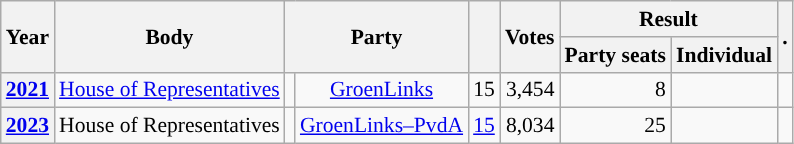<table class="wikitable plainrowheaders sortable" border=2 cellpadding=4 cellspacing=0 style="border: 1px #aaa solid; font-size: 90%; text-align:center;">
<tr>
<th scope="col" rowspan=2>Year</th>
<th scope="col" rowspan=2>Body</th>
<th scope="col" colspan=2 rowspan=2>Party</th>
<th scope="col" rowspan=2></th>
<th scope="col" rowspan=2>Votes</th>
<th scope="colgroup" colspan=2>Result</th>
<th scope="col" rowspan=2 class="unsortable">.</th>
</tr>
<tr>
<th scope="col">Party seats</th>
<th scope="col">Individual</th>
</tr>
<tr>
<th scope="row"><a href='#'>2021</a></th>
<td><a href='#'>House of Representatives</a></td>
<td style="background-color:"></td>
<td><a href='#'>GroenLinks</a></td>
<td style=text-align:right>15</td>
<td style=text-align:right>3,454</td>
<td style=text-align:right>8</td>
<td></td>
<td></td>
</tr>
<tr>
<th scope="row"><a href='#'>2023</a></th>
<td>House of Representatives</td>
<td style="background-color:"></td>
<td><a href='#'>GroenLinks–PvdA</a></td>
<td style=text-align:right><a href='#'>15</a></td>
<td style=text-align:right>8,034</td>
<td style=text-align:right>25</td>
<td></td>
<td></td>
</tr>
</table>
